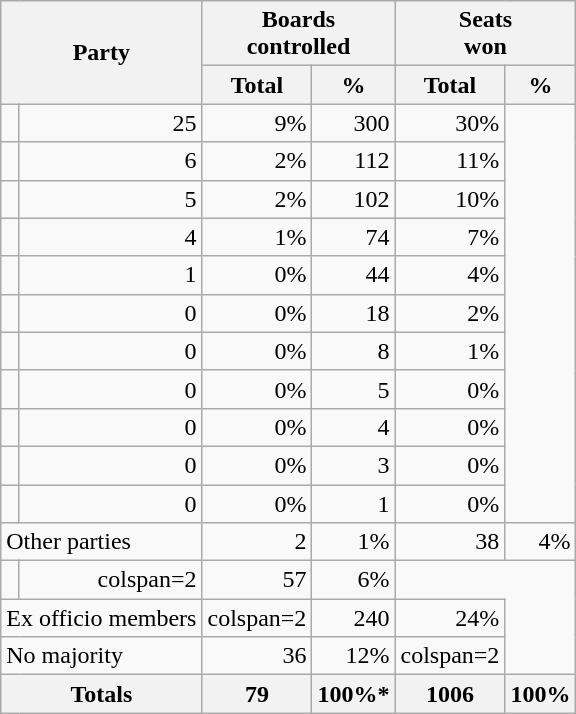<table class=wikitable style="text-align:right;">
<tr>
<th colspan=2 rowspan=2>Party</th>
<th colspan=2>Boards<br>controlled</th>
<th colspan=2>Seats<br>won</th>
</tr>
<tr>
<th>Total</th>
<th>%</th>
<th>Total</th>
<th>%</th>
</tr>
<tr>
<td></td>
<td>25</td>
<td>9%</td>
<td>300</td>
<td>30%</td>
</tr>
<tr>
<td></td>
<td>6</td>
<td>2%</td>
<td>112</td>
<td>11%</td>
</tr>
<tr>
<td></td>
<td>5</td>
<td>2%</td>
<td>102</td>
<td>10%</td>
</tr>
<tr>
<td></td>
<td>4</td>
<td>1%</td>
<td>74</td>
<td>7%</td>
</tr>
<tr>
<td></td>
<td>1</td>
<td>0%</td>
<td>44</td>
<td>4%</td>
</tr>
<tr>
<td></td>
<td>0</td>
<td>0%</td>
<td>18</td>
<td>2%</td>
</tr>
<tr>
<td></td>
<td>0</td>
<td>0%</td>
<td>8</td>
<td>1%</td>
</tr>
<tr>
<td></td>
<td>0</td>
<td>0%</td>
<td>5</td>
<td>0%</td>
</tr>
<tr>
<td></td>
<td>0</td>
<td>0%</td>
<td>4</td>
<td>0%</td>
</tr>
<tr>
<td></td>
<td>0</td>
<td>0%</td>
<td>3</td>
<td>0%</td>
</tr>
<tr>
<td></td>
<td>0</td>
<td>0%</td>
<td>1</td>
<td>0%</td>
</tr>
<tr>
<td colspan=2 align=left>Other parties</td>
<td>2</td>
<td>1%</td>
<td>38</td>
<td>4%</td>
</tr>
<tr>
<td></td>
<td>colspan=2 </td>
<td>57</td>
<td>6%</td>
</tr>
<tr>
<td colspan=2 align=left>Ex officio members</td>
<td>colspan=2 </td>
<td>240</td>
<td>24%</td>
</tr>
<tr>
<td colspan=2 align=left>No majority</td>
<td>36</td>
<td>12%</td>
<td>colspan=2 </td>
</tr>
<tr>
<th colspan=2>Totals</th>
<th>79</th>
<th>100%*</th>
<th>1006</th>
<th>100%</th>
</tr>
</table>
